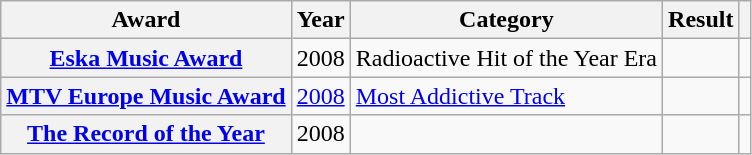<table class="wikitable sortable plainrowheaders">
<tr>
<th scope="col">Award</th>
<th scope="col">Year</th>
<th scope="col">Category</th>
<th scope="col">Result</th>
<th scope="col"></th>
</tr>
<tr>
<th scope="row"><a href='#'>Eska Music Award</a></th>
<td align="center">2008</td>
<td>Radioactive Hit of the Year Era</td>
<td></td>
<td align="center"></td>
</tr>
<tr>
<th scope="row"><a href='#'>MTV Europe Music Award</a></th>
<td align="center"><a href='#'>2008</a></td>
<td><a href='#'>Most Addictive Track</a></td>
<td></td>
<td align="center"></td>
</tr>
<tr>
<th scope="row"><a href='#'>The Record of the Year</a></th>
<td align="center">2008</td>
<td></td>
<td></td>
<td align="center"></td>
</tr>
</table>
